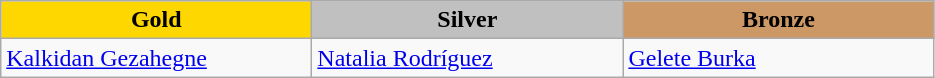<table class="wikitable" style="text-align:left">
<tr align="center">
<td width=200 bgcolor=gold><strong>Gold</strong></td>
<td width=200 bgcolor=silver><strong>Silver</strong></td>
<td width=200 bgcolor=CC9966><strong>Bronze</strong></td>
</tr>
<tr>
<td><a href='#'>Kalkidan Gezahegne</a><br><em></em></td>
<td><a href='#'>Natalia Rodríguez</a><br><em></em></td>
<td><a href='#'>Gelete Burka</a><br><em></em></td>
</tr>
</table>
